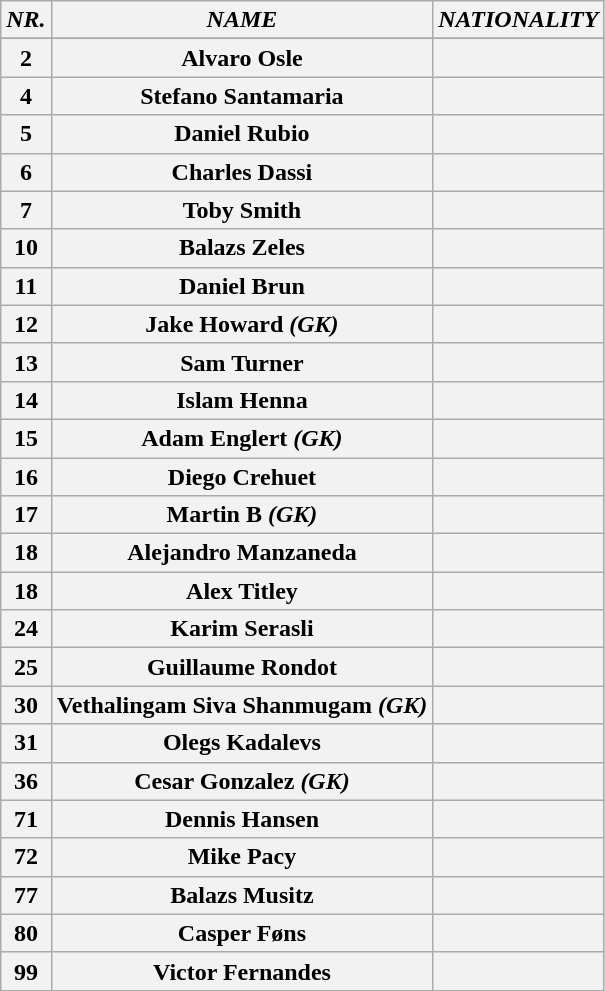<table class="wikitable">
<tr>
<th valign=center><em>NR.</em></th>
<th><em>NAME</em></th>
<th><em>NATIONALITY</em></th>
</tr>
<tr>
</tr>
<tr>
<th valign=center>2</th>
<th>Alvaro Osle</th>
<th></th>
</tr>
<tr>
<th valign=center>4</th>
<th>Stefano Santamaria</th>
<th></th>
</tr>
<tr>
<th valign=center>5</th>
<th>Daniel Rubio</th>
<th></th>
</tr>
<tr>
<th valign=center>6</th>
<th>Charles Dassi</th>
<th></th>
</tr>
<tr>
<th valign=center>7</th>
<th>Toby Smith</th>
<th></th>
</tr>
<tr>
<th valign=center>10</th>
<th>Balazs Zeles</th>
<th></th>
</tr>
<tr>
<th valign=center>11</th>
<th>Daniel Brun</th>
<th></th>
</tr>
<tr>
<th valign=center>12</th>
<th>Jake Howard <em>(GK)</em></th>
<th></th>
</tr>
<tr>
<th valign=center>13</th>
<th>Sam Turner</th>
<th></th>
</tr>
<tr>
<th valign=center>14</th>
<th>Islam Henna</th>
<th></th>
</tr>
<tr>
<th valign=center>15</th>
<th>Adam Englert <em>(GK)</em></th>
<th></th>
</tr>
<tr>
<th valign=center>16</th>
<th>Diego Crehuet</th>
<th></th>
</tr>
<tr>
<th valign=center>17</th>
<th>Martin B <em>(GK)</em></th>
<th></th>
</tr>
<tr>
<th valign=center>18</th>
<th>Alejandro Manzaneda</th>
<th></th>
</tr>
<tr>
<th valign=center>18</th>
<th>Alex Titley</th>
<th></th>
</tr>
<tr>
<th valign=center>24</th>
<th>Karim Serasli</th>
<th></th>
</tr>
<tr>
<th valign=center>25</th>
<th>Guillaume Rondot</th>
<th></th>
</tr>
<tr>
<th valign=center>30</th>
<th>Vethalingam Siva Shanmugam <em>(GK)</em></th>
<th></th>
</tr>
<tr>
<th valign=center>31</th>
<th>Olegs Kadalevs</th>
<th></th>
</tr>
<tr>
<th valign=center>36</th>
<th>Cesar Gonzalez <em>(GK)</em></th>
<th></th>
</tr>
<tr>
<th valign=center>71</th>
<th>Dennis Hansen</th>
<th></th>
</tr>
<tr>
<th valign=center>72</th>
<th>Mike Pacy</th>
<th></th>
</tr>
<tr>
<th valign=center>77</th>
<th>Balazs Musitz</th>
<th></th>
</tr>
<tr>
<th valign=center>80</th>
<th>Casper Føns</th>
<th></th>
</tr>
<tr>
<th valign=center>99</th>
<th>Victor Fernandes</th>
<th></th>
</tr>
</table>
